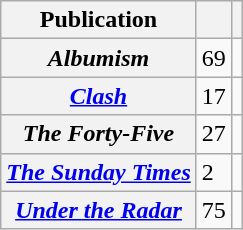<table class="wikitable sortable plainrowheaders">
<tr>
<th scope="col">Publication</th>
<th scope="col"></th>
<th scope="col"></th>
</tr>
<tr>
<th scope="row"><em>Albumism</em></th>
<td>69</td>
<td></td>
</tr>
<tr>
<th scope="row"><em><a href='#'>Clash</a></em></th>
<td>17</td>
<td></td>
</tr>
<tr>
<th scope="row"><em>The Forty-Five</em></th>
<td>27</td>
<td></td>
</tr>
<tr>
<th scope="row"><em><a href='#'>The Sunday Times</a></em></th>
<td>2</td>
<td></td>
</tr>
<tr>
<th scope="row"><em><a href='#'>Under the Radar</a></em></th>
<td>75</td>
<td></td>
</tr>
</table>
